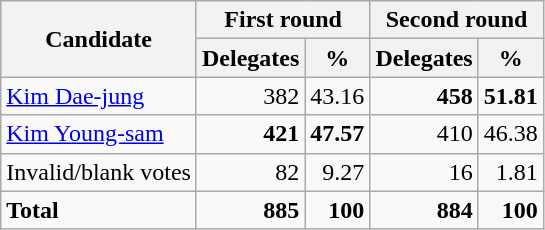<table class=wikitable style=text-align:right>
<tr>
<th rowspan=2>Candidate</th>
<th colspan=2>First round</th>
<th colspan=2>Second round</th>
</tr>
<tr>
<th>Delegates</th>
<th>%</th>
<th>Delegates</th>
<th>%</th>
</tr>
<tr>
<td align=left><a href='#'>Kim Dae-jung</a></td>
<td>382</td>
<td>43.16</td>
<td><strong>458</strong></td>
<td><strong>51.81</strong></td>
</tr>
<tr>
<td align=left><a href='#'>Kim Young-sam</a></td>
<td><strong>421</strong></td>
<td><strong>47.57</strong></td>
<td>410</td>
<td>46.38</td>
</tr>
<tr>
<td align=left>Invalid/blank votes</td>
<td>82</td>
<td>9.27</td>
<td>16</td>
<td>1.81</td>
</tr>
<tr style=font-weight:bold>
<td align=left>Total</td>
<td>885</td>
<td>100</td>
<td>884</td>
<td>100</td>
</tr>
</table>
